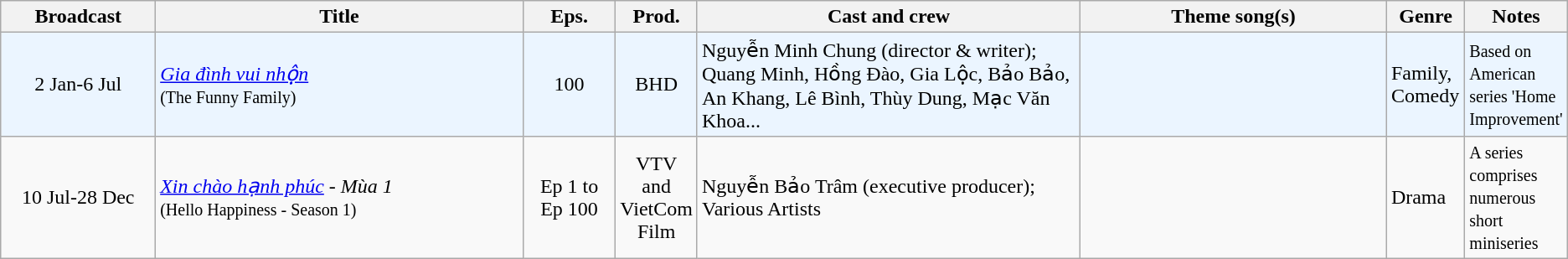<table class="wikitable sortable">
<tr>
<th style="width:10%;">Broadcast</th>
<th style="width:24%;">Title</th>
<th style="width:6%;">Eps.</th>
<th style="width:5%;">Prod.</th>
<th style="width:25%;">Cast and crew</th>
<th style="width:20%;">Theme song(s)</th>
<th style="width:5%;">Genre</th>
<th style="width:5%;">Notes</th>
</tr>
<tr ---- bgcolor="#ebf5ff">
<td style="text-align:center;">2 Jan-6 Jul <br></td>
<td><em><a href='#'>Gia đình vui nhộn</a></em> <br><small>(The Funny Family)</small></td>
<td style="text-align:center;">100</td>
<td style="text-align:center;">BHD</td>
<td>Nguyễn Minh Chung (director & writer); Quang Minh, Hồng Đào, Gia Lộc, Bảo Bảo, An Khang, Lê Bình, Thùy Dung, Mạc Văn Khoa...</td>
<td></td>
<td>Family, Comedy</td>
<td><small>Based on American series 'Home Improvement'</small></td>
</tr>
<tr>
<td style="text-align:center;">10 Jul-28 Dec <br></td>
<td><em><a href='#'>Xin chào hạnh phúc</a> - Mùa 1</em> <br><small>(Hello Happiness - Season 1)</small></td>
<td style="text-align:center;">Ep 1 to Ep 100</td>
<td style="text-align:center;">VTV and VietCom Film</td>
<td>Nguyễn Bảo Trâm (executive producer); Various Artists</td>
<td></td>
<td>Drama</td>
<td><small> A series comprises numerous short miniseries</small></td>
</tr>
</table>
